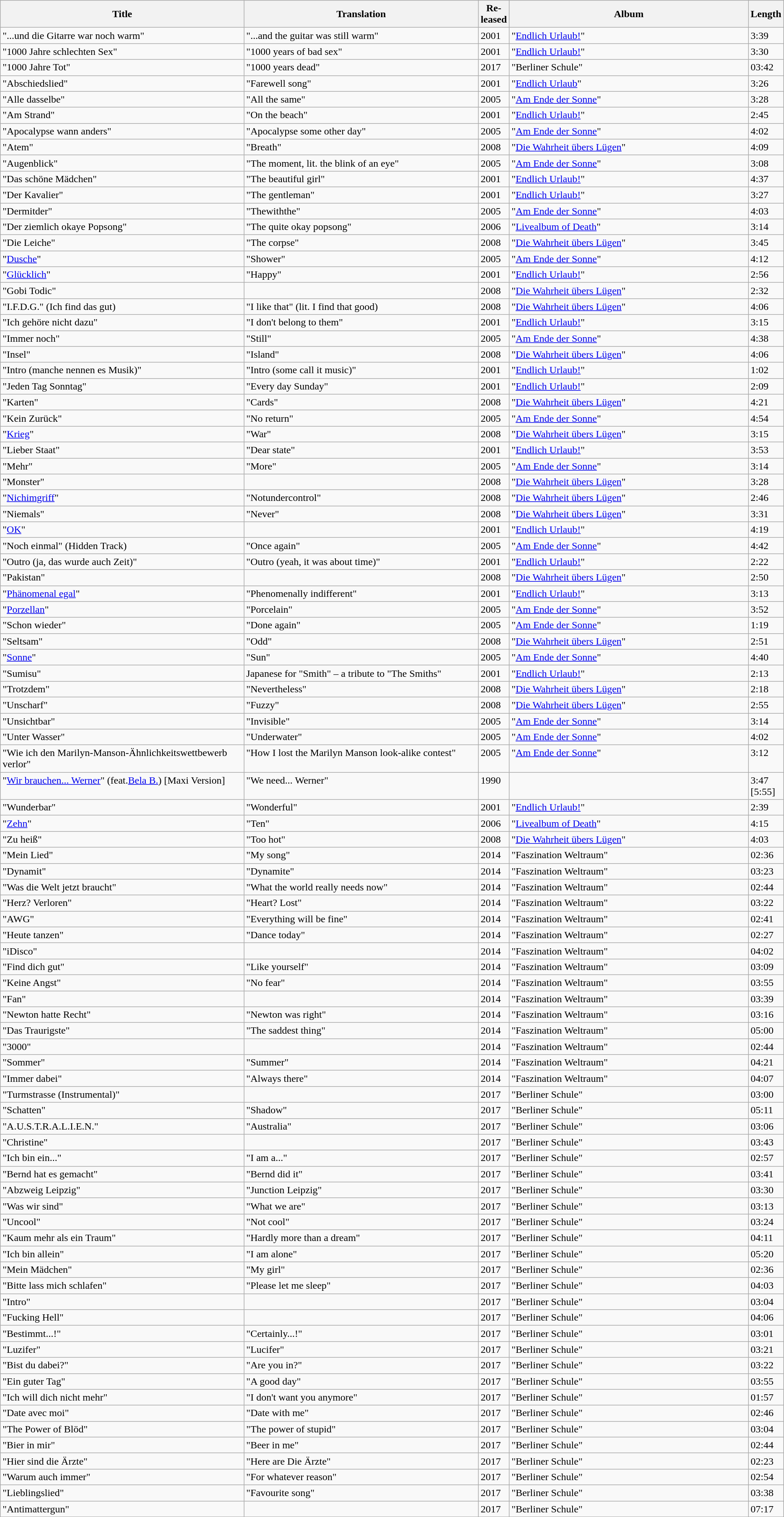<table class="wikitable sortable">
<tr>
<th width="33%">Title</th>
<th width="32%">Translation</th>
<th width="2%">Re-leased</th>
<th width="37%">Album</th>
<th width="2%">Length</th>
</tr>
<tr valign="top">
<td>"...und die Gitarre war noch warm"</td>
<td>"...and the guitar was still warm"</td>
<td>2001</td>
<td>"<a href='#'>Endlich Urlaub!</a>"</td>
<td>3:39</td>
</tr>
<tr valign="top">
<td>"1000 Jahre schlechten Sex"</td>
<td>"1000 years of bad sex"</td>
<td>2001</td>
<td>"<a href='#'>Endlich Urlaub!</a>"</td>
<td>3:30</td>
</tr>
<tr valign="top">
<td>"1000 Jahre Tot"</td>
<td>"1000 years dead"</td>
<td>2017</td>
<td>"Berliner Schule"</td>
<td>03:42</td>
</tr>
<tr valign="top">
<td>"Abschiedslied"</td>
<td>"Farewell song"</td>
<td>2001</td>
<td>"<a href='#'>Endlich Urlaub</a>"</td>
<td>3:26</td>
</tr>
<tr valign="top">
<td>"Alle dasselbe"</td>
<td>"All the same"</td>
<td>2005</td>
<td>"<a href='#'>Am Ende der Sonne</a>"</td>
<td>3:28</td>
</tr>
<tr valign="top">
<td>"Am Strand"</td>
<td>"On the beach"</td>
<td>2001</td>
<td>"<a href='#'>Endlich Urlaub!</a>"</td>
<td>2:45</td>
</tr>
<tr valign="top">
<td>"Apocalypse wann anders"</td>
<td>"Apocalypse some other day"</td>
<td>2005</td>
<td>"<a href='#'>Am Ende der Sonne</a>"</td>
<td>4:02</td>
</tr>
<tr valign="top">
<td>"Atem"</td>
<td>"Breath"</td>
<td>2008</td>
<td>"<a href='#'>Die Wahrheit übers Lügen</a>"</td>
<td>4:09</td>
</tr>
<tr valign="top">
<td>"Augenblick"</td>
<td>"The moment, lit. the blink of an eye"</td>
<td>2005</td>
<td>"<a href='#'>Am Ende der Sonne</a>"</td>
<td>3:08</td>
</tr>
<tr valign="top">
<td>"Das schöne Mädchen"</td>
<td>"The beautiful girl"</td>
<td>2001</td>
<td>"<a href='#'>Endlich Urlaub!</a>"</td>
<td>4:37</td>
</tr>
<tr valign="top">
<td>"Der Kavalier"</td>
<td>"The gentleman"</td>
<td>2001</td>
<td>"<a href='#'>Endlich Urlaub!</a>"</td>
<td>3:27</td>
</tr>
<tr valign="top">
<td>"Dermitder"</td>
<td>"Thewiththe"</td>
<td>2005</td>
<td>"<a href='#'>Am Ende der Sonne</a>"</td>
<td>4:03</td>
</tr>
<tr valign="top">
<td>"Der ziemlich okaye Popsong"</td>
<td>"The quite okay popsong"</td>
<td>2006</td>
<td>"<a href='#'>Livealbum of Death</a>"</td>
<td>3:14</td>
</tr>
<tr valign="top">
<td>"Die Leiche"</td>
<td>"The corpse"</td>
<td>2008</td>
<td>"<a href='#'>Die Wahrheit übers Lügen</a>"</td>
<td>3:45</td>
</tr>
<tr valign="top">
<td>"<a href='#'>Dusche</a>"</td>
<td>"Shower"</td>
<td>2005</td>
<td>"<a href='#'>Am Ende der Sonne</a>"</td>
<td>4:12</td>
</tr>
<tr valign="top">
<td>"<a href='#'>Glücklich</a>"</td>
<td>"Happy"</td>
<td>2001</td>
<td>"<a href='#'>Endlich Urlaub!</a>"</td>
<td>2:56</td>
</tr>
<tr valign="top">
<td>"Gobi Todic"</td>
<td></td>
<td>2008</td>
<td>"<a href='#'>Die Wahrheit übers Lügen</a>"</td>
<td>2:32</td>
</tr>
<tr valign="top">
<td>"I.F.D.G." (Ich find das gut)</td>
<td>"I like that" (lit. I find that good)</td>
<td>2008</td>
<td>"<a href='#'>Die Wahrheit übers Lügen</a>"</td>
<td>4:06</td>
</tr>
<tr valign="top">
<td>"Ich gehöre nicht dazu"</td>
<td>"I don't belong to them"</td>
<td>2001</td>
<td>"<a href='#'>Endlich Urlaub!</a>"</td>
<td>3:15</td>
</tr>
<tr valign="top">
<td>"Immer noch"</td>
<td>"Still"</td>
<td>2005</td>
<td>"<a href='#'>Am Ende der Sonne</a>"</td>
<td>4:38</td>
</tr>
<tr valign="top">
<td>"Insel"</td>
<td>"Island"</td>
<td>2008</td>
<td>"<a href='#'>Die Wahrheit übers Lügen</a>"</td>
<td>4:06</td>
</tr>
<tr valign="top">
<td>"Intro (manche nennen es Musik)"</td>
<td>"Intro (some call it music)"</td>
<td>2001</td>
<td>"<a href='#'>Endlich Urlaub!</a>"</td>
<td>1:02</td>
</tr>
<tr valign="top">
<td>"Jeden Tag Sonntag"</td>
<td>"Every day Sunday"</td>
<td>2001</td>
<td>"<a href='#'>Endlich Urlaub!</a>"</td>
<td>2:09</td>
</tr>
<tr valign="top">
<td>"Karten"</td>
<td>"Cards"</td>
<td>2008</td>
<td>"<a href='#'>Die Wahrheit übers Lügen</a>"</td>
<td>4:21</td>
</tr>
<tr valign="top">
<td>"Kein Zurück"</td>
<td>"No return"</td>
<td>2005</td>
<td>"<a href='#'>Am Ende der Sonne</a>"</td>
<td>4:54</td>
</tr>
<tr valign="top">
<td>"<a href='#'>Krieg</a>"</td>
<td>"War"</td>
<td>2008</td>
<td>"<a href='#'>Die Wahrheit übers Lügen</a>"</td>
<td>3:15</td>
</tr>
<tr valign="top">
<td>"Lieber Staat"</td>
<td>"Dear state"</td>
<td>2001</td>
<td>"<a href='#'>Endlich Urlaub!</a>"</td>
<td>3:53</td>
</tr>
<tr valign="top">
<td>"Mehr"</td>
<td>"More"</td>
<td>2005</td>
<td>"<a href='#'>Am Ende der Sonne</a>"</td>
<td>3:14</td>
</tr>
<tr valign="top">
<td>"Monster"</td>
<td></td>
<td>2008</td>
<td>"<a href='#'>Die Wahrheit übers Lügen</a>"</td>
<td>3:28</td>
</tr>
<tr valign="top">
<td>"<a href='#'>Nichimgriff</a>"</td>
<td>"Notundercontrol"</td>
<td>2008</td>
<td>"<a href='#'>Die Wahrheit übers Lügen</a>"</td>
<td>2:46</td>
</tr>
<tr valign="top">
<td>"Niemals"</td>
<td>"Never"</td>
<td>2008</td>
<td>"<a href='#'>Die Wahrheit übers Lügen</a>"</td>
<td>3:31</td>
</tr>
<tr valign="top">
<td>"<a href='#'>OK</a>"</td>
<td></td>
<td>2001</td>
<td>"<a href='#'>Endlich Urlaub!</a>"</td>
<td>4:19</td>
</tr>
<tr valign="top">
<td>"Noch einmal" (Hidden Track)</td>
<td>"Once again"</td>
<td>2005</td>
<td>"<a href='#'>Am Ende der Sonne</a>"</td>
<td>4:42</td>
</tr>
<tr valign="top">
<td>"Outro (ja, das wurde auch Zeit)"</td>
<td>"Outro (yeah, it was about time)"</td>
<td>2001</td>
<td>"<a href='#'>Endlich Urlaub!</a>"</td>
<td>2:22</td>
</tr>
<tr valign="top">
<td>"Pakistan"</td>
<td></td>
<td>2008</td>
<td>"<a href='#'>Die Wahrheit übers Lügen</a>"</td>
<td>2:50</td>
</tr>
<tr valign="top">
<td>"<a href='#'>Phänomenal egal</a>"</td>
<td>"Phenomenally indifferent"</td>
<td>2001</td>
<td>"<a href='#'>Endlich Urlaub!</a>"</td>
<td>3:13</td>
</tr>
<tr valign="top">
<td>"<a href='#'>Porzellan</a>"</td>
<td>"Porcelain"</td>
<td>2005</td>
<td>"<a href='#'>Am Ende der Sonne</a>"</td>
<td>3:52</td>
</tr>
<tr valign="top">
<td>"Schon wieder"</td>
<td>"Done again"</td>
<td>2005</td>
<td>"<a href='#'>Am Ende der Sonne</a>"</td>
<td>1:19</td>
</tr>
<tr valign="top">
<td>"Seltsam"</td>
<td>"Odd"</td>
<td>2008</td>
<td>"<a href='#'>Die Wahrheit übers Lügen</a>"</td>
<td>2:51</td>
</tr>
<tr valign="top">
<td>"<a href='#'>Sonne</a>"</td>
<td>"Sun"</td>
<td>2005</td>
<td>"<a href='#'>Am Ende der Sonne</a>"</td>
<td>4:40</td>
</tr>
<tr valign="top">
<td>"Sumisu"</td>
<td>Japanese for "Smith" – a tribute to "The Smiths"</td>
<td>2001</td>
<td>"<a href='#'>Endlich Urlaub!</a>"</td>
<td>2:13</td>
</tr>
<tr valign="top">
<td>"Trotzdem"</td>
<td>"Nevertheless"</td>
<td>2008</td>
<td>"<a href='#'>Die Wahrheit übers Lügen</a>"</td>
<td>2:18</td>
</tr>
<tr valign="top">
<td>"Unscharf"</td>
<td>"Fuzzy"</td>
<td>2008</td>
<td>"<a href='#'>Die Wahrheit übers Lügen</a>"</td>
<td>2:55</td>
</tr>
<tr valign="top">
<td>"Unsichtbar"</td>
<td>"Invisible"</td>
<td>2005</td>
<td>"<a href='#'>Am Ende der Sonne</a>"</td>
<td>3:14</td>
</tr>
<tr valign="top">
<td>"Unter Wasser"</td>
<td>"Underwater"</td>
<td>2005</td>
<td>"<a href='#'>Am Ende der Sonne</a>"</td>
<td>4:02</td>
</tr>
<tr valign="top">
<td>"Wie ich den Marilyn-Manson-Ähnlichkeitswettbewerb verlor"</td>
<td>"How I lost the Marilyn Manson look-alike contest"</td>
<td>2005</td>
<td>"<a href='#'>Am Ende der Sonne</a>"</td>
<td>3:12</td>
</tr>
<tr valign="top">
<td>"<a href='#'>Wir brauchen... Werner</a>" (feat.<a href='#'>Bela B.</a>) [Maxi Version]</td>
<td>"We need... Werner"</td>
<td>1990</td>
<td></td>
<td>3:47 [5:55]</td>
</tr>
<tr valign="top">
<td>"Wunderbar"</td>
<td>"Wonderful"</td>
<td>2001</td>
<td>"<a href='#'>Endlich Urlaub!</a>"</td>
<td>2:39</td>
</tr>
<tr valign="top">
<td>"<a href='#'>Zehn</a>"</td>
<td>"Ten"</td>
<td>2006</td>
<td>"<a href='#'>Livealbum of Death</a>"</td>
<td>4:15</td>
</tr>
<tr valign="top">
<td>"Zu heiß"</td>
<td>"Too hot"</td>
<td>2008</td>
<td>"<a href='#'>Die Wahrheit übers Lügen</a>"</td>
<td>4:03</td>
</tr>
<tr valign="top">
<td>"Mein Lied"</td>
<td>"My song"</td>
<td>2014</td>
<td>"Faszination Weltraum"</td>
<td>02:36</td>
</tr>
<tr valign="top">
<td>"Dynamit"</td>
<td>"Dynamite"</td>
<td>2014</td>
<td>"Faszination Weltraum"</td>
<td>03:23</td>
</tr>
<tr valign="top">
<td>"Was die Welt jetzt braucht"</td>
<td>"What the world really needs now"</td>
<td>2014</td>
<td>"Faszination Weltraum"</td>
<td>02:44</td>
</tr>
<tr valign="top">
<td>"Herz? Verloren"</td>
<td>"Heart? Lost"</td>
<td>2014</td>
<td>"Faszination Weltraum"</td>
<td>03:22</td>
</tr>
<tr valign="top">
<td>"AWG"</td>
<td>"Everything will be fine"</td>
<td>2014</td>
<td>"Faszination Weltraum"</td>
<td>02:41</td>
</tr>
<tr valign="top">
<td>"Heute tanzen"</td>
<td>"Dance today"</td>
<td>2014</td>
<td>"Faszination Weltraum"</td>
<td>02:27</td>
</tr>
<tr valign="top">
<td>"iDisco"</td>
<td></td>
<td>2014</td>
<td>"Faszination Weltraum"</td>
<td>04:02</td>
</tr>
<tr valign="top">
<td>"Find dich gut"</td>
<td>"Like yourself"</td>
<td>2014</td>
<td>"Faszination Weltraum"</td>
<td>03:09</td>
</tr>
<tr valign="top">
<td>"Keine Angst"</td>
<td>"No fear"</td>
<td>2014</td>
<td>"Faszination Weltraum"</td>
<td>03:55</td>
</tr>
<tr valign="top">
<td>"Fan"</td>
<td></td>
<td>2014</td>
<td>"Faszination Weltraum"</td>
<td>03:39</td>
</tr>
<tr valign="top">
<td>"Newton hatte Recht"</td>
<td>"Newton was right"</td>
<td>2014</td>
<td>"Faszination Weltraum"</td>
<td>03:16</td>
</tr>
<tr valign="top">
<td>"Das Traurigste"</td>
<td>"The saddest thing"</td>
<td>2014</td>
<td>"Faszination Weltraum"</td>
<td>05:00</td>
</tr>
<tr valign="top">
<td>"3000"</td>
<td></td>
<td>2014</td>
<td>"Faszination Weltraum"</td>
<td>02:44</td>
</tr>
<tr valign="top">
<td>"Sommer"</td>
<td>"Summer"</td>
<td>2014</td>
<td>"Faszination Weltraum"</td>
<td>04:21</td>
</tr>
<tr valign="top">
<td>"Immer dabei"</td>
<td>"Always there"</td>
<td>2014</td>
<td>"Faszination Weltraum"</td>
<td>04:07</td>
</tr>
<tr valign="top">
<td>"Turmstrasse (Instrumental)"</td>
<td></td>
<td>2017</td>
<td>"Berliner Schule"</td>
<td>03:00</td>
</tr>
<tr valign="top">
<td>"Schatten"</td>
<td>"Shadow"</td>
<td>2017</td>
<td>"Berliner Schule"</td>
<td>05:11</td>
</tr>
<tr valign="top">
<td>"A.U.S.T.R.A.L.I.E.N."</td>
<td>"Australia"</td>
<td>2017</td>
<td>"Berliner Schule"</td>
<td>03:06</td>
</tr>
<tr valign="top">
<td>"Christine"</td>
<td></td>
<td>2017</td>
<td>"Berliner Schule"</td>
<td>03:43</td>
</tr>
<tr valign="top">
<td>"Ich bin ein..."</td>
<td>"I am a..."</td>
<td>2017</td>
<td>"Berliner Schule"</td>
<td>02:57</td>
</tr>
<tr valign="top">
<td>"Bernd hat es gemacht"</td>
<td>"Bernd did it"</td>
<td>2017</td>
<td>"Berliner Schule"</td>
<td>03:41</td>
</tr>
<tr valign="top">
<td>"Abzweig Leipzig"</td>
<td>"Junction Leipzig"</td>
<td>2017</td>
<td>"Berliner Schule"</td>
<td>03:30</td>
</tr>
<tr valign="top">
<td>"Was wir sind"</td>
<td>"What we are"</td>
<td>2017</td>
<td>"Berliner Schule"</td>
<td>03:13</td>
</tr>
<tr valign="top">
<td>"Uncool"</td>
<td>"Not cool"</td>
<td>2017</td>
<td>"Berliner Schule"</td>
<td>03:24</td>
</tr>
<tr valign="top">
<td>"Kaum mehr als ein Traum"</td>
<td>"Hardly more than a dream"</td>
<td>2017</td>
<td>"Berliner Schule"</td>
<td>04:11</td>
</tr>
<tr valign="top">
<td>"Ich bin allein"</td>
<td>"I am alone"</td>
<td>2017</td>
<td>"Berliner Schule"</td>
<td>05:20</td>
</tr>
<tr valign="top">
<td>"Mein Mädchen"</td>
<td>"My girl"</td>
<td>2017</td>
<td>"Berliner Schule"</td>
<td>02:36</td>
</tr>
<tr valign="top">
<td>"Bitte lass mich schlafen"</td>
<td>"Please let me sleep"</td>
<td>2017</td>
<td>"Berliner Schule"</td>
<td>04:03</td>
</tr>
<tr valign="top">
<td>"Intro"</td>
<td></td>
<td>2017</td>
<td>"Berliner Schule"</td>
<td>03:04</td>
</tr>
<tr valign="top">
<td>"Fucking Hell"</td>
<td></td>
<td>2017</td>
<td>"Berliner Schule"</td>
<td>04:06</td>
</tr>
<tr valign="top">
<td>"Bestimmt...!"</td>
<td>"Certainly...!"</td>
<td>2017</td>
<td>"Berliner Schule"</td>
<td>03:01</td>
</tr>
<tr valign="top">
<td>"Luzifer"</td>
<td>"Lucifer"</td>
<td>2017</td>
<td>"Berliner Schule"</td>
<td>03:21</td>
</tr>
<tr valign="top">
<td>"Bist du dabei?"</td>
<td>"Are you in?"</td>
<td>2017</td>
<td>"Berliner Schule"</td>
<td>03:22</td>
</tr>
<tr valign="top">
<td>"Ein guter Tag"</td>
<td>"A good day"</td>
<td>2017</td>
<td>"Berliner Schule"</td>
<td>03:55</td>
</tr>
<tr valign="top">
<td>"Ich will dich nicht mehr"</td>
<td>"I don't want you anymore"</td>
<td>2017</td>
<td>"Berliner Schule"</td>
<td>01:57</td>
</tr>
<tr valign="top">
<td>"Date avec moi"</td>
<td>"Date with me"</td>
<td>2017</td>
<td>"Berliner Schule"</td>
<td>02:46</td>
</tr>
<tr valign="top">
<td>"The Power of Blöd"</td>
<td>"The power of stupid"</td>
<td>2017</td>
<td>"Berliner Schule"</td>
<td>03:04</td>
</tr>
<tr valign="top">
<td>"Bier in mir"</td>
<td>"Beer in me"</td>
<td>2017</td>
<td>"Berliner Schule"</td>
<td>02:44</td>
</tr>
<tr valign="top">
<td>"Hier sind die Ärzte"</td>
<td>"Here are Die Ärzte"</td>
<td>2017</td>
<td>"Berliner Schule"</td>
<td>02:23</td>
</tr>
<tr valign="top">
<td>"Warum auch immer"</td>
<td>"For whatever reason"</td>
<td>2017</td>
<td>"Berliner Schule"</td>
<td>02:54</td>
</tr>
<tr valign="top">
<td>"Lieblingslied"</td>
<td>"Favourite song"</td>
<td>2017</td>
<td>"Berliner Schule"</td>
<td>03:38</td>
</tr>
<tr valign="top">
<td>"Antimattergun"</td>
<td></td>
<td>2017</td>
<td>"Berliner Schule"</td>
<td>07:17</td>
</tr>
</table>
